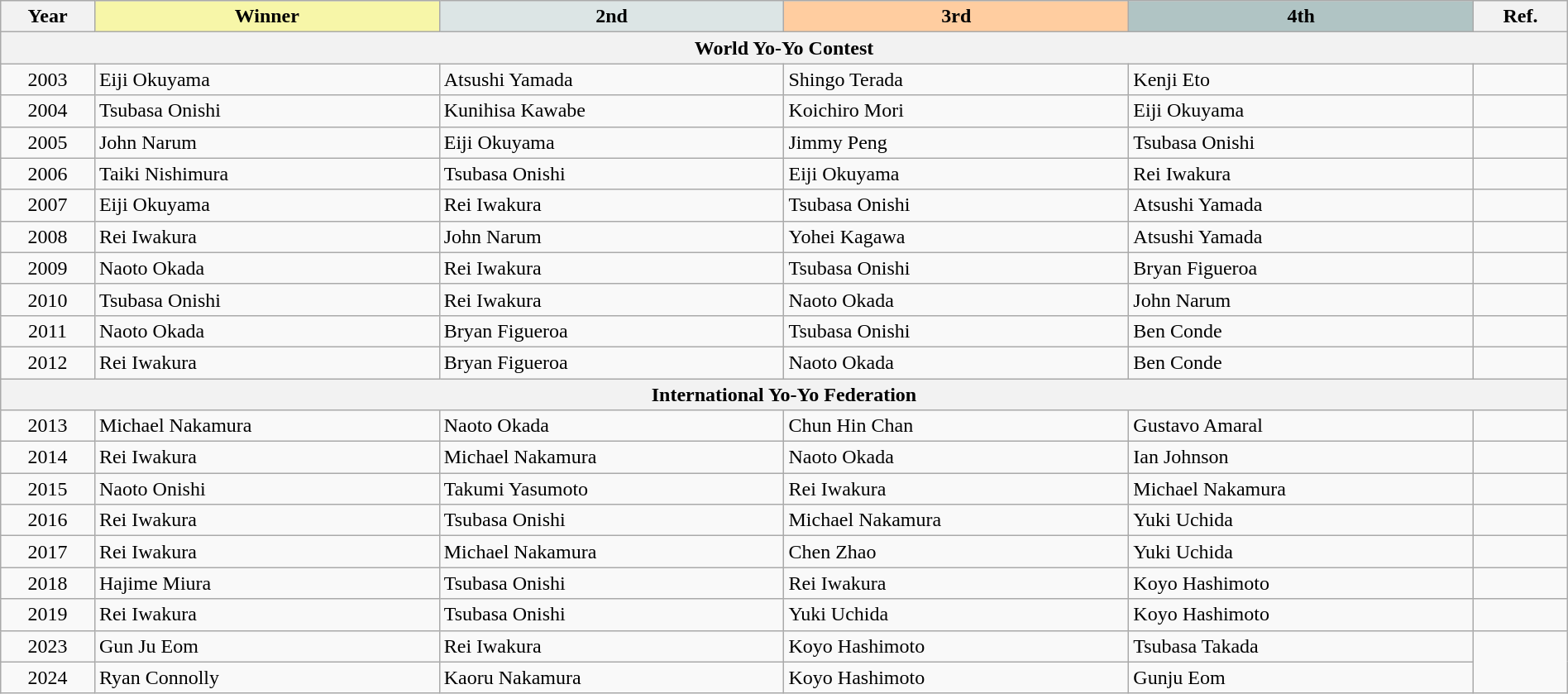<table class="wikitable" width=100%>
<tr>
<th width=6%>Year</th>
<th style="background-color: #F7F6A8;" width=22%>Winner</th>
<th style="background-color: #DCE5E5;" width=22%>2nd</th>
<th style="background-color: #FFCDA0;" width=22%>3rd</th>
<th style="background-color: #B0C4C4;" width=22%>4th</th>
<th width=6%>Ref.</th>
</tr>
<tr>
<th colspan="6">World Yo-Yo Contest</th>
</tr>
<tr>
<td align=center>2003</td>
<td> Eiji Okuyama</td>
<td> Atsushi Yamada</td>
<td> Shingo Terada</td>
<td> Kenji Eto</td>
<td></td>
</tr>
<tr>
<td align=center>2004</td>
<td> Tsubasa Onishi</td>
<td> Kunihisa Kawabe</td>
<td> Koichiro Mori</td>
<td> Eiji Okuyama</td>
<td></td>
</tr>
<tr>
<td align=center>2005</td>
<td> John Narum</td>
<td> Eiji Okuyama</td>
<td> Jimmy Peng</td>
<td> Tsubasa Onishi</td>
<td></td>
</tr>
<tr>
<td align=center>2006</td>
<td> Taiki Nishimura</td>
<td> Tsubasa Onishi</td>
<td> Eiji Okuyama</td>
<td> Rei Iwakura</td>
<td></td>
</tr>
<tr>
<td align=center>2007</td>
<td> Eiji Okuyama</td>
<td> Rei Iwakura</td>
<td> Tsubasa Onishi</td>
<td> Atsushi Yamada</td>
<td></td>
</tr>
<tr>
<td align=center>2008</td>
<td> Rei Iwakura</td>
<td> John Narum</td>
<td> Yohei Kagawa</td>
<td> Atsushi Yamada</td>
<td></td>
</tr>
<tr>
<td align=center>2009</td>
<td> Naoto Okada</td>
<td> Rei Iwakura</td>
<td> Tsubasa Onishi</td>
<td> Bryan Figueroa</td>
<td></td>
</tr>
<tr>
<td align=center>2010</td>
<td> Tsubasa Onishi</td>
<td> Rei Iwakura</td>
<td> Naoto Okada</td>
<td> John Narum</td>
<td></td>
</tr>
<tr>
<td align=center>2011</td>
<td> Naoto Okada</td>
<td> Bryan Figueroa</td>
<td> Tsubasa Onishi</td>
<td> Ben Conde</td>
<td></td>
</tr>
<tr>
<td align=center>2012</td>
<td> Rei Iwakura</td>
<td> Bryan Figueroa</td>
<td> Naoto Okada</td>
<td> Ben Conde</td>
<td></td>
</tr>
<tr>
<th colspan="6">International Yo-Yo Federation</th>
</tr>
<tr>
<td align=center>2013</td>
<td> Michael Nakamura</td>
<td> Naoto Okada</td>
<td> Chun Hin Chan</td>
<td> Gustavo Amaral</td>
<td></td>
</tr>
<tr>
<td align=center>2014</td>
<td> Rei Iwakura</td>
<td> Michael Nakamura</td>
<td> Naoto Okada</td>
<td> Ian Johnson</td>
<td></td>
</tr>
<tr>
<td align=center>2015</td>
<td> Naoto Onishi</td>
<td> Takumi Yasumoto</td>
<td> Rei Iwakura</td>
<td> Michael Nakamura</td>
<td></td>
</tr>
<tr>
<td align=center>2016</td>
<td> Rei Iwakura</td>
<td> Tsubasa Onishi</td>
<td> Michael Nakamura</td>
<td> Yuki Uchida</td>
<td></td>
</tr>
<tr>
<td align=center>2017</td>
<td> Rei Iwakura</td>
<td> Michael Nakamura</td>
<td> Chen Zhao</td>
<td> Yuki Uchida</td>
<td></td>
</tr>
<tr>
<td align=center>2018</td>
<td> Hajime Miura</td>
<td> Tsubasa Onishi</td>
<td> Rei Iwakura</td>
<td> Koyo Hashimoto</td>
<td></td>
</tr>
<tr>
<td align=center>2019</td>
<td> Rei Iwakura</td>
<td> Tsubasa Onishi</td>
<td> Yuki Uchida</td>
<td> Koyo Hashimoto</td>
<td></td>
</tr>
<tr>
<td align=center>2023</td>
<td> Gun Ju Eom</td>
<td> Rei Iwakura</td>
<td> Koyo Hashimoto</td>
<td> Tsubasa Takada</td>
</tr>
<tr>
<td align=center>2024</td>
<td> Ryan Connolly</td>
<td> Kaoru Nakamura</td>
<td> Koyo Hashimoto</td>
<td> Gunju Eom</td>
</tr>
</table>
